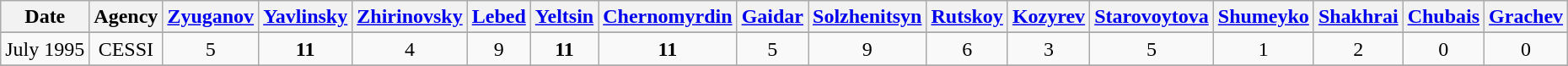<table class=wikitable style=text-align:center>
<tr>
<th>Date</th>
<th>Agency</th>
<th><a href='#'>Zyuganov</a></th>
<th><a href='#'>Yavlinsky</a></th>
<th><a href='#'>Zhirinovsky</a></th>
<th><a href='#'>Lebed</a></th>
<th><a href='#'>Yeltsin</a></th>
<th><a href='#'>Chernomyrdin</a></th>
<th><a href='#'>Gaidar</a></th>
<th><a href='#'>Solzhenitsyn</a></th>
<th><a href='#'>Rutskoy</a></th>
<th><a href='#'>Kozyrev</a></th>
<th><a href='#'>Starovoytova</a></th>
<th><a href='#'>Shumeyko</a></th>
<th><a href='#'>Shakhrai</a></th>
<th><a href='#'>Chubais</a></th>
<th><a href='#'>Grachev</a></th>
</tr>
<tr>
</tr>
<tr>
<td>July 1995</td>
<td>CESSI</td>
<td>5</td>
<td><strong>11</strong></td>
<td>4</td>
<td>9</td>
<td><strong>11</strong></td>
<td><strong>11</strong></td>
<td>5</td>
<td>9</td>
<td>6</td>
<td>3</td>
<td>5</td>
<td>1</td>
<td>2</td>
<td>0</td>
<td>0</td>
</tr>
<tr>
</tr>
</table>
